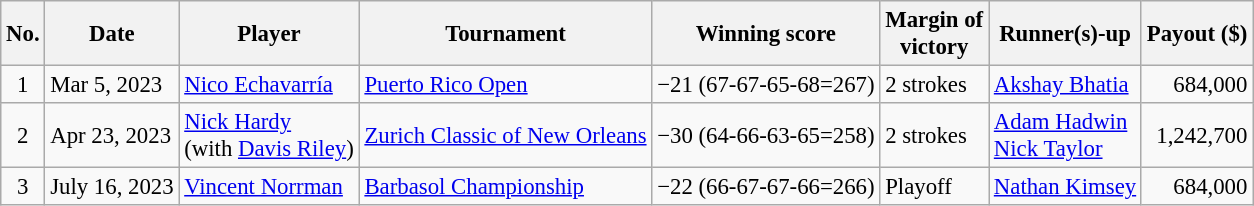<table class="wikitable" style="font-size:95%;">
<tr>
<th>No.</th>
<th>Date</th>
<th>Player</th>
<th>Tournament</th>
<th>Winning score</th>
<th>Margin of<br>victory</th>
<th>Runner(s)-up</th>
<th>Payout ($)</th>
</tr>
<tr>
<td align=center>1</td>
<td>Mar 5, 2023</td>
<td> <a href='#'>Nico Echavarría</a></td>
<td><a href='#'>Puerto Rico Open</a></td>
<td>−21 (67-67-65-68=267)</td>
<td>2 strokes</td>
<td> <a href='#'>Akshay Bhatia</a></td>
<td align=right>684,000</td>
</tr>
<tr>
<td align=center>2</td>
<td>Apr 23, 2023</td>
<td> <a href='#'>Nick Hardy</a><br>(with  <a href='#'>Davis Riley</a>)</td>
<td><a href='#'>Zurich Classic of New Orleans</a></td>
<td>−30 (64-66-63-65=258)</td>
<td>2 strokes</td>
<td> <a href='#'>Adam Hadwin</a><br> <a href='#'>Nick Taylor</a></td>
<td align=right>1,242,700</td>
</tr>
<tr>
<td align=center>3</td>
<td>July 16, 2023</td>
<td> <a href='#'>Vincent Norrman</a></td>
<td><a href='#'>Barbasol Championship</a></td>
<td>−22 (66-67-67-66=266)</td>
<td>Playoff</td>
<td> <a href='#'>Nathan Kimsey</a></td>
<td align=right>684,000</td>
</tr>
</table>
